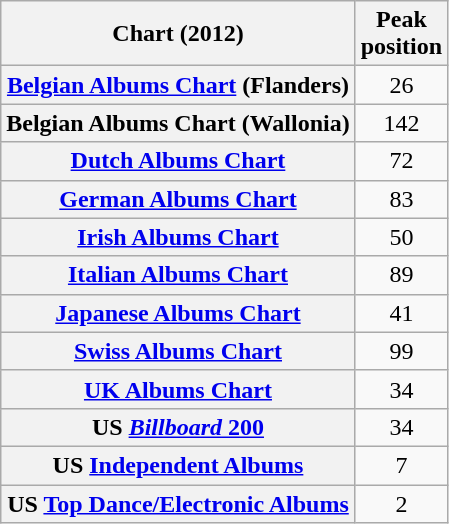<table class="wikitable sortable plainrowheaders">
<tr>
<th scope="col">Chart (2012)</th>
<th scope="col">Peak<br>position</th>
</tr>
<tr>
<th scope="row"><a href='#'>Belgian Albums Chart</a> (Flanders)</th>
<td style="text-align:center;">26</td>
</tr>
<tr>
<th scope="row">Belgian Albums Chart (Wallonia)</th>
<td style="text-align:center;">142</td>
</tr>
<tr>
<th scope="row"><a href='#'>Dutch Albums Chart</a></th>
<td style="text-align:center;">72</td>
</tr>
<tr>
<th scope="row"><a href='#'>German Albums Chart</a></th>
<td style="text-align:center;">83</td>
</tr>
<tr>
<th scope="row"><a href='#'>Irish Albums Chart</a></th>
<td style="text-align:center;">50</td>
</tr>
<tr>
<th scope="row"><a href='#'>Italian Albums Chart</a></th>
<td style="text-align:center;">89</td>
</tr>
<tr>
<th scope="row"><a href='#'>Japanese Albums Chart</a></th>
<td style="text-align:center;">41</td>
</tr>
<tr>
<th scope="row"><a href='#'>Swiss Albums Chart</a></th>
<td style="text-align:center;">99</td>
</tr>
<tr>
<th scope="row"><a href='#'>UK Albums Chart</a></th>
<td style="text-align:center;">34</td>
</tr>
<tr>
<th scope="row">US <a href='#'><em>Billboard</em> 200</a></th>
<td style="text-align:center;">34</td>
</tr>
<tr>
<th scope="row">US <a href='#'>Independent Albums</a></th>
<td style="text-align:center;">7</td>
</tr>
<tr>
<th scope="row">US <a href='#'>Top Dance/Electronic Albums</a></th>
<td style="text-align:center;">2</td>
</tr>
</table>
